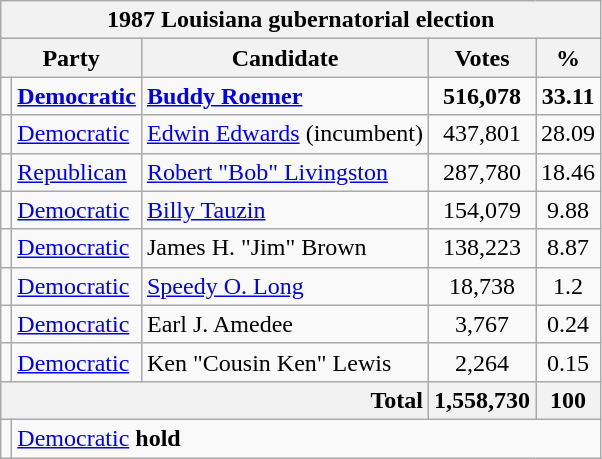<table class=wikitable>
<tr>
<th colspan = 6>1987 Louisiana gubernatorial election</th>
</tr>
<tr>
<th colspan=2>Party</th>
<th>Candidate</th>
<th>Votes</th>
<th>%</th>
</tr>
<tr>
<td></td>
<td><strong><a href='#'>Democratic</a></strong></td>
<td><strong><a href='#'>Buddy Roemer</a></strong></td>
<td align=center><strong>516,078</strong></td>
<td align=center><strong>33.11</strong></td>
</tr>
<tr>
<td></td>
<td><a href='#'>Democratic</a></td>
<td><a href='#'>Edwin Edwards</a> (incumbent)</td>
<td align=center>437,801</td>
<td align=center>28.09</td>
</tr>
<tr>
<td></td>
<td><a href='#'>Republican</a></td>
<td><a href='#'>Robert "Bob" Livingston</a></td>
<td align=center>287,780</td>
<td align=center>18.46</td>
</tr>
<tr>
<td></td>
<td><a href='#'>Democratic</a></td>
<td><a href='#'>Billy Tauzin</a></td>
<td align=center>154,079</td>
<td align=center>9.88</td>
</tr>
<tr>
<td></td>
<td><a href='#'>Democratic</a></td>
<td>James H. "Jim" Brown</td>
<td align=center>138,223</td>
<td align=center>8.87</td>
</tr>
<tr>
<td></td>
<td><a href='#'>Democratic</a></td>
<td><a href='#'>Speedy O. Long</a></td>
<td align=center>18,738</td>
<td align=center>1.2</td>
</tr>
<tr>
<td></td>
<td><a href='#'>Democratic</a></td>
<td>Earl J. Amedee</td>
<td align=center>3,767</td>
<td align=center>0.24</td>
</tr>
<tr>
<td></td>
<td><a href='#'>Democratic</a></td>
<td>Ken "Cousin Ken" Lewis</td>
<td align=center>2,264</td>
<td align=center>0.15</td>
</tr>
<tr>
<th colspan=3; style="text-align:right;">Total</th>
<th align=center>1,558,730</th>
<th align=center>100</th>
</tr>
<tr>
<td></td>
<td colspan=6; style="text-align:left;"><a href='#'>Democratic</a> <strong>hold</strong></td>
</tr>
</table>
